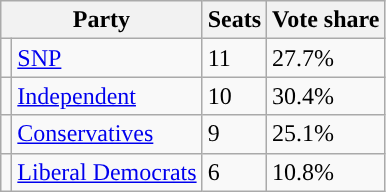<table class="wikitable">
<tr>
<th scope="col" colspan="2">Party</th>
<th scope="col">Seats</th>
<th scope="col">Vote share</th>
</tr>
<tr>
<td style="background-color: "></td>
<td scope="row"><a href='#'>SNP</a></td>
<td>11</td>
<td>27.7%</td>
</tr>
<tr>
<td style="background-color: "></td>
<td scope="row"><a href='#'>Independent</a></td>
<td>10</td>
<td>30.4%</td>
</tr>
<tr>
<td style="background-color: "></td>
<td scope="row"><a href='#'>Conservatives</a></td>
<td>9</td>
<td>25.1%</td>
</tr>
<tr>
<td style="background-color: "></td>
<td scope="row"><a href='#'>Liberal Democrats</a></td>
<td>6</td>
<td>10.8%</td>
</tr>
</table>
